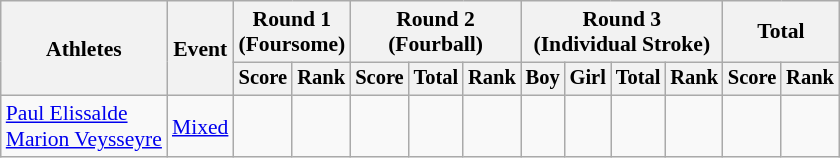<table class="wikitable" style="font-size:90%">
<tr>
<th rowspan="2">Athletes</th>
<th rowspan="2">Event</th>
<th colspan="2">Round 1<br>(Foursome)</th>
<th colspan="3">Round 2<br>(Fourball)</th>
<th colspan="4">Round 3<br>(Individual Stroke)</th>
<th colspan="2">Total</th>
</tr>
<tr style="font-size:95%">
<th>Score</th>
<th>Rank</th>
<th>Score</th>
<th>Total</th>
<th>Rank</th>
<th>Boy</th>
<th>Girl</th>
<th>Total</th>
<th>Rank</th>
<th>Score</th>
<th>Rank</th>
</tr>
<tr align=center>
<td align=left><a href='#'>Paul Elissalde</a><br><a href='#'>Marion Veysseyre</a></td>
<td align=left><a href='#'>Mixed</a></td>
<td></td>
<td></td>
<td></td>
<td></td>
<td></td>
<td></td>
<td></td>
<td></td>
<td></td>
<td></td>
<td></td>
</tr>
</table>
